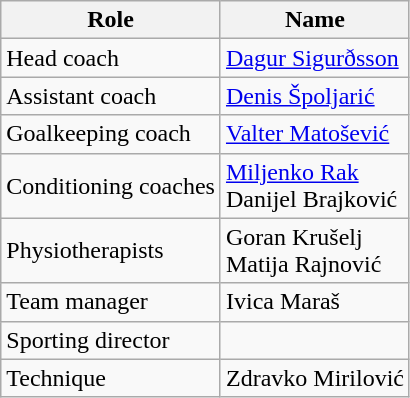<table class="wikitable">
<tr>
<th>Role</th>
<th>Name</th>
</tr>
<tr>
<td>Head coach</td>
<td> <a href='#'>Dagur Sigurðsson</a></td>
</tr>
<tr>
<td>Assistant coach</td>
<td> <a href='#'>Denis Špoljarić</a></td>
</tr>
<tr>
<td>Goalkeeping coach</td>
<td> <a href='#'>Valter Matošević</a></td>
</tr>
<tr>
<td>Conditioning coaches</td>
<td> <a href='#'>Miljenko Rak</a><br> Danijel Brajković</td>
</tr>
<tr>
<td>Physiotherapists</td>
<td> Goran Krušelj<br> Matija Rajnović</td>
</tr>
<tr>
<td>Team manager</td>
<td> Ivica Maraš</td>
</tr>
<tr>
<td>Sporting director</td>
<td></td>
</tr>
<tr>
<td>Technique</td>
<td> Zdravko Mirilović</td>
</tr>
</table>
